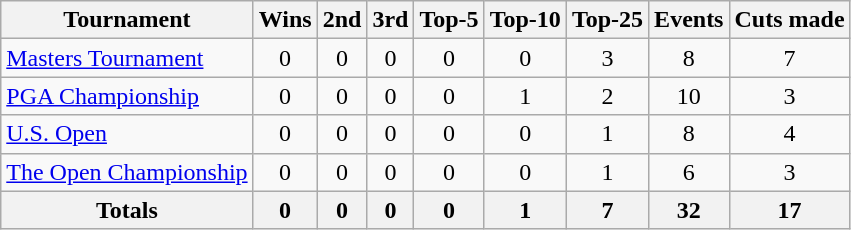<table class=wikitable style=text-align:center>
<tr>
<th>Tournament</th>
<th>Wins</th>
<th>2nd</th>
<th>3rd</th>
<th>Top-5</th>
<th>Top-10</th>
<th>Top-25</th>
<th>Events</th>
<th>Cuts made</th>
</tr>
<tr>
<td align=left><a href='#'>Masters Tournament</a></td>
<td>0</td>
<td>0</td>
<td>0</td>
<td>0</td>
<td>0</td>
<td>3</td>
<td>8</td>
<td>7</td>
</tr>
<tr>
<td align=left><a href='#'>PGA Championship</a></td>
<td>0</td>
<td>0</td>
<td>0</td>
<td>0</td>
<td>1</td>
<td>2</td>
<td>10</td>
<td>3</td>
</tr>
<tr>
<td align=left><a href='#'>U.S. Open</a></td>
<td>0</td>
<td>0</td>
<td>0</td>
<td>0</td>
<td>0</td>
<td>1</td>
<td>8</td>
<td>4</td>
</tr>
<tr>
<td align=left><a href='#'>The Open Championship</a></td>
<td>0</td>
<td>0</td>
<td>0</td>
<td>0</td>
<td>0</td>
<td>1</td>
<td>6</td>
<td>3</td>
</tr>
<tr>
<th>Totals</th>
<th>0</th>
<th>0</th>
<th>0</th>
<th>0</th>
<th>1</th>
<th>7</th>
<th>32</th>
<th>17</th>
</tr>
</table>
